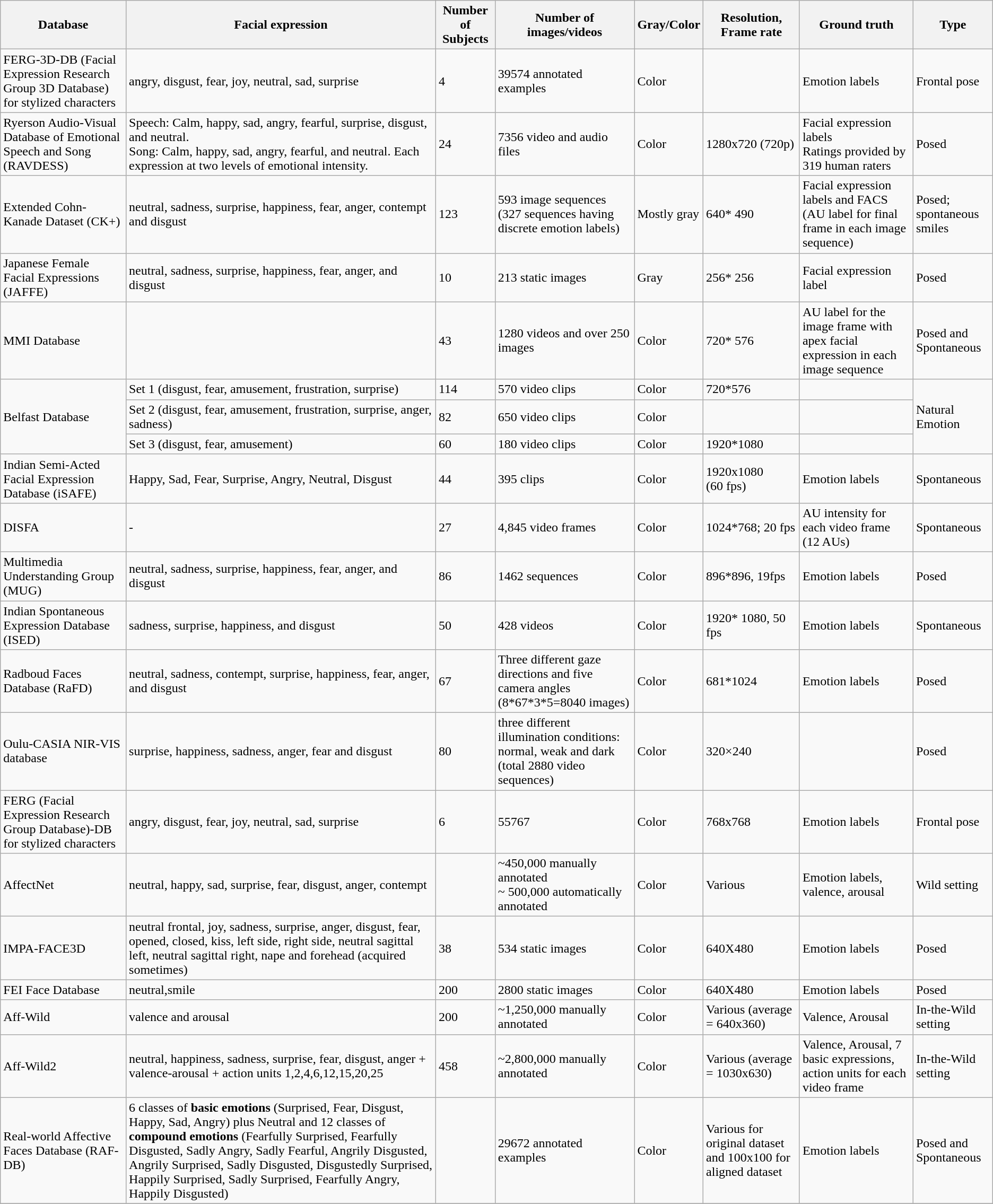<table class="wikitable">
<tr>
<th>Database</th>
<th>Facial expression</th>
<th>Number of Subjects</th>
<th>Number of images/videos</th>
<th>Gray/Color</th>
<th>Resolution, Frame rate</th>
<th>Ground truth</th>
<th>Type</th>
</tr>
<tr>
<td>FERG-3D-DB (Facial Expression Research Group 3D Database) for stylized characters </td>
<td>angry, disgust, fear, joy, neutral, sad, surprise</td>
<td>4</td>
<td>39574 annotated examples</td>
<td>Color</td>
<td></td>
<td>Emotion labels</td>
<td>Frontal pose</td>
</tr>
<tr>
<td>Ryerson Audio-Visual Database of Emotional Speech and Song (RAVDESS) </td>
<td>Speech: Calm, happy, sad, angry, fearful, surprise, disgust, and neutral.<br>Song: Calm, happy, sad, angry, fearful, and neutral.  
Each expression at two levels of emotional intensity.</td>
<td>24 </td>
<td>7356 video and audio files</td>
<td>Color</td>
<td>1280x720 (720p)</td>
<td>Facial expression labels<br>Ratings provided by 319 human raters</td>
<td>Posed</td>
</tr>
<tr>
<td>Extended Cohn-Kanade Dataset (CK+)</td>
<td>neutral, sadness, surprise, happiness, fear, anger, contempt and disgust</td>
<td>123 </td>
<td>593 image sequences (327 sequences having discrete emotion labels)</td>
<td>Mostly gray</td>
<td>640* 490</td>
<td>Facial expression labels and FACS (AU label for final frame in each image sequence)</td>
<td>Posed; spontaneous smiles</td>
</tr>
<tr>
<td>Japanese Female Facial Expressions (JAFFE)</td>
<td>neutral, sadness, surprise, happiness, fear, anger, and disgust</td>
<td>10</td>
<td>213 static images</td>
<td>Gray</td>
<td>256* 256</td>
<td>Facial expression label</td>
<td>Posed</td>
</tr>
<tr>
<td>MMI Database</td>
<td></td>
<td>43</td>
<td>1280 videos and over 250 images</td>
<td>Color</td>
<td>720* 576</td>
<td>AU label for the image frame with apex facial expression in each image sequence</td>
<td>Posed and Spontaneous</td>
</tr>
<tr>
<td rowspan="3">Belfast Database</td>
<td>Set 1 (disgust, fear, amusement, frustration, surprise)</td>
<td>114</td>
<td>570 video clips</td>
<td>Color</td>
<td>720*576</td>
<td></td>
<td rowspan="3">Natural Emotion</td>
</tr>
<tr>
<td>Set 2 (disgust, fear, amusement, frustration, surprise, anger, sadness)</td>
<td>82</td>
<td>650 video clips</td>
<td>Color</td>
<td></td>
<td></td>
</tr>
<tr>
<td>Set 3 (disgust, fear, amusement)</td>
<td>60</td>
<td>180 video clips</td>
<td>Color</td>
<td>1920*1080</td>
<td></td>
</tr>
<tr>
<td>Indian Semi-Acted Facial Expression Database (iSAFE)</td>
<td>Happy, Sad, Fear, Surprise, Angry, Neutral, Disgust</td>
<td>44</td>
<td>395 clips</td>
<td>Color</td>
<td>1920x1080<br>(60 fps)</td>
<td>Emotion labels</td>
<td>Spontaneous</td>
</tr>
<tr>
<td>DISFA</td>
<td>-</td>
<td>27</td>
<td>4,845 video frames</td>
<td>Color</td>
<td>1024*768; 20 fps</td>
<td>AU intensity for each video frame (12 AUs)</td>
<td>Spontaneous</td>
</tr>
<tr>
<td>Multimedia Understanding Group (MUG)</td>
<td>neutral, sadness, surprise, happiness, fear, anger, and disgust</td>
<td>86</td>
<td>1462 sequences</td>
<td>Color</td>
<td>896*896, 19fps</td>
<td>Emotion labels</td>
<td>Posed</td>
</tr>
<tr>
<td>Indian Spontaneous Expression Database (ISED)</td>
<td>sadness, surprise, happiness, and disgust</td>
<td>50</td>
<td>428 videos </td>
<td>Color</td>
<td>1920* 1080, 50 fps</td>
<td>Emotion labels</td>
<td>Spontaneous</td>
</tr>
<tr>
<td>Radboud Faces Database (RaFD)</td>
<td>neutral, sadness, contempt, surprise, happiness, fear, anger, and disgust</td>
<td>67</td>
<td>Three different gaze directions and five camera angles (8*67*3*5=8040 images)</td>
<td>Color</td>
<td>681*1024</td>
<td>Emotion labels</td>
<td>Posed</td>
</tr>
<tr>
<td>Oulu-CASIA NIR-VIS database</td>
<td>surprise, happiness, sadness, anger, fear and disgust</td>
<td>80</td>
<td>three different illumination conditions: normal, weak and dark (total 2880 video sequences)</td>
<td>Color</td>
<td>320×240</td>
<td></td>
<td>Posed</td>
</tr>
<tr>
<td>FERG (Facial Expression Research Group Database)-DB for stylized characters</td>
<td>angry, disgust, fear, joy, neutral, sad, surprise</td>
<td>6</td>
<td>55767</td>
<td>Color</td>
<td>768x768</td>
<td>Emotion labels</td>
<td>Frontal pose</td>
</tr>
<tr>
<td>AffectNet</td>
<td>neutral, happy, sad, surprise, fear, disgust, anger, contempt</td>
<td></td>
<td>~450,000 manually annotated<br>~ 500,000 automatically annotated</td>
<td>Color</td>
<td>Various</td>
<td>Emotion labels, valence, arousal</td>
<td>Wild setting</td>
</tr>
<tr>
<td>IMPA-FACE3D</td>
<td>neutral frontal, joy, sadness, surprise, anger, disgust, fear, opened, closed, kiss, left side, right side, neutral sagittal left, neutral sagittal right, nape and forehead (acquired sometimes)</td>
<td>38</td>
<td>534 static images</td>
<td>Color</td>
<td>640X480</td>
<td>Emotion labels</td>
<td>Posed</td>
</tr>
<tr>
<td>FEI Face Database</td>
<td>neutral,smile</td>
<td>200</td>
<td>2800 static images</td>
<td>Color</td>
<td>640X480</td>
<td>Emotion labels</td>
<td>Posed</td>
</tr>
<tr>
<td>Aff-Wild</td>
<td>valence and arousal</td>
<td>200</td>
<td>~1,250,000 manually annotated</td>
<td>Color</td>
<td>Various (average = 640x360)</td>
<td>Valence, Arousal</td>
<td>In-the-Wild setting</td>
</tr>
<tr>
<td>Aff-Wild2</td>
<td>neutral, happiness, sadness, surprise, fear, disgust, anger + valence-arousal + action units 1,2,4,6,12,15,20,25</td>
<td>458</td>
<td>~2,800,000 manually annotated</td>
<td>Color</td>
<td>Various (average = 1030x630)</td>
<td>Valence, Arousal, 7 basic expressions, action units for each video frame</td>
<td>In-the-Wild setting</td>
</tr>
<tr>
<td>Real-world Affective Faces Database (RAF-DB)</td>
<td>6 classes of <strong>basic emotions</strong> (Surprised, Fear, Disgust, Happy, Sad, Angry) plus Neutral and 12 classes of <strong>compound emotions</strong> (Fearfully Surprised, Fearfully Disgusted, Sadly Angry, Sadly Fearful, Angrily Disgusted, Angrily Surprised, Sadly Disgusted, Disgustedly Surprised, Happily Surprised, Sadly Surprised, Fearfully Angry, Happily Disgusted)</td>
<td></td>
<td>29672 annotated examples</td>
<td>Color</td>
<td>Various for original dataset and 100x100 for aligned dataset</td>
<td>Emotion labels</td>
<td>Posed and Spontaneous</td>
</tr>
<tr>
</tr>
</table>
